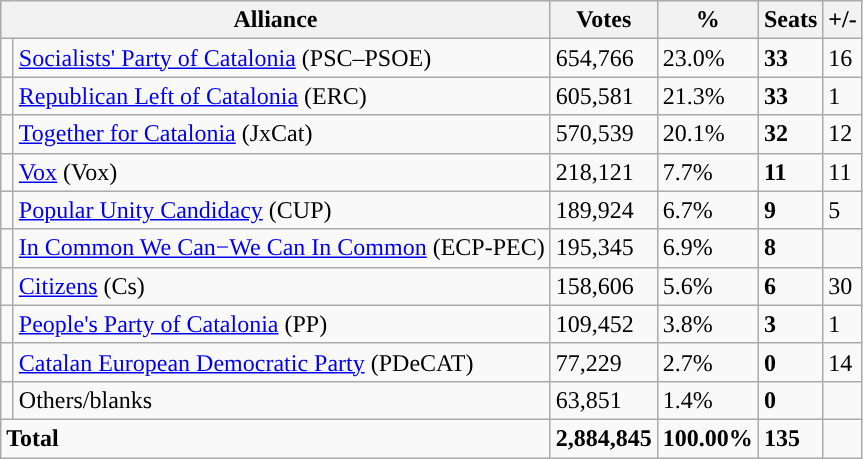<table class="wikitable">
<tr>
<th colspan="2">Alliance</th>
<th>Votes</th>
<th>%</th>
<th>Seats</th>
<th>+/-</th>
</tr>
<tr>
<td width="1"></td>
<td><a href='#'>Socialists' Party of Catalonia</a> (PSC–PSOE)</td>
<td>654,766</td>
<td>23.0%</td>
<td><strong>33</strong></td>
<td>16</td>
</tr>
<tr>
<td></td>
<td><a href='#'>Republican Left of Catalonia</a> (ERC)</td>
<td>605,581</td>
<td>21.3%</td>
<td><strong>33</strong></td>
<td>1</td>
</tr>
<tr>
<td></td>
<td><a href='#'>Together for Catalonia</a> (JxCat)</td>
<td>570,539</td>
<td>20.1%</td>
<td><strong>32</strong></td>
<td>12</td>
</tr>
<tr>
<td></td>
<td><a href='#'>Vox</a> (Vox)</td>
<td>218,121</td>
<td>7.7%</td>
<td><strong>11</strong></td>
<td>11</td>
</tr>
<tr>
<td></td>
<td><a href='#'>Popular Unity Candidacy</a> (CUP)</td>
<td>189,924</td>
<td>6.7%</td>
<td><strong>9</strong></td>
<td>5</td>
</tr>
<tr>
<td></td>
<td><a href='#'>In Common We Can−We Can In Common</a> (ECP-PEC)</td>
<td>195,345</td>
<td>6.9%</td>
<td><strong>8</strong></td>
<td></td>
</tr>
<tr>
<td></td>
<td><a href='#'>Citizens</a> (Cs)</td>
<td>158,606</td>
<td>5.6%</td>
<td><strong>6</strong></td>
<td>30</td>
</tr>
<tr>
<td></td>
<td><a href='#'>People's Party of Catalonia</a> (PP)</td>
<td>109,452</td>
<td>3.8%</td>
<td><strong>3</strong></td>
<td>1</td>
</tr>
<tr>
<td></td>
<td><a href='#'>Catalan European Democratic Party</a> (PDeCAT)</td>
<td>77,229</td>
<td>2.7%</td>
<td><strong>0</strong></td>
<td>14</td>
</tr>
<tr>
<td></td>
<td>Others/blanks</td>
<td>63,851</td>
<td>1.4%</td>
<td><strong>0</strong></td>
<td></td>
</tr>
<tr>
<td colspan="2"><strong>Total</strong></td>
<td><strong>2,884,845</strong></td>
<td><strong>100.00%</strong></td>
<td><strong>135</strong></td>
<td></td>
</tr>
</table>
